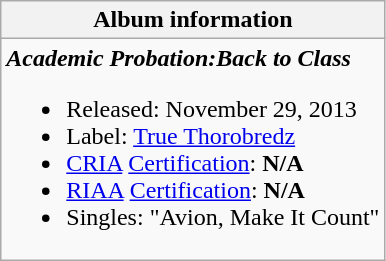<table class="wikitable">
<tr>
<th align="left">Album information</th>
</tr>
<tr>
<td align="left"><strong><em>Academic Probation:Back to Class</em></strong><br><ul><li>Released: November 29, 2013</li><li>Label: <a href='#'>True Thorobredz</a></li><li><a href='#'>CRIA</a> <a href='#'>Certification</a>: <strong>N/A</strong></li><li><a href='#'>RIAA</a> <a href='#'>Certification</a>: <strong>N/A</strong></li><li>Singles: "Avion, Make It Count"</li></ul></td>
</tr>
</table>
